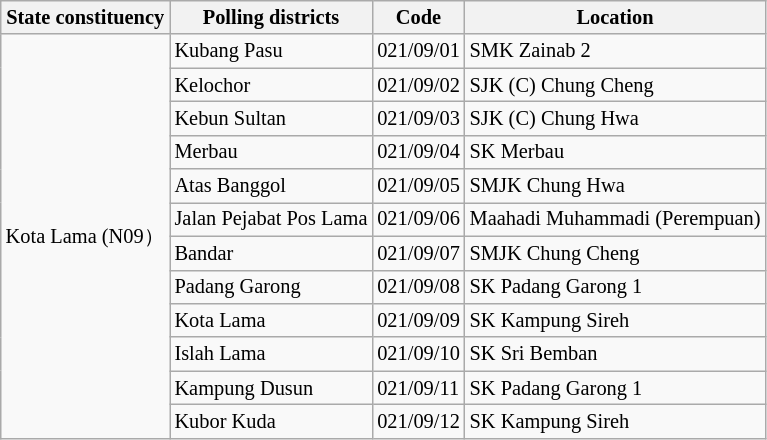<table class="wikitable sortable mw-collapsible" style="white-space:nowrap;font-size:85%">
<tr>
<th>State constituency</th>
<th>Polling districts</th>
<th>Code</th>
<th>Location</th>
</tr>
<tr>
<td rowspan="12">Kota Lama (N09）</td>
<td>Kubang Pasu</td>
<td>021/09/01</td>
<td>SMK Zainab 2</td>
</tr>
<tr>
<td>Kelochor</td>
<td>021/09/02</td>
<td>SJK (C) Chung Cheng</td>
</tr>
<tr>
<td>Kebun Sultan</td>
<td>021/09/03</td>
<td>SJK (C) Chung Hwa</td>
</tr>
<tr>
<td>Merbau</td>
<td>021/09/04</td>
<td>SK Merbau</td>
</tr>
<tr>
<td>Atas Banggol</td>
<td>021/09/05</td>
<td>SMJK Chung Hwa</td>
</tr>
<tr>
<td>Jalan Pejabat Pos Lama</td>
<td>021/09/06</td>
<td>Maahadi Muhammadi (Perempuan)</td>
</tr>
<tr>
<td>Bandar</td>
<td>021/09/07</td>
<td>SMJK Chung Cheng</td>
</tr>
<tr>
<td>Padang Garong</td>
<td>021/09/08</td>
<td>SK Padang Garong 1</td>
</tr>
<tr>
<td>Kota Lama</td>
<td>021/09/09</td>
<td>SK Kampung Sireh</td>
</tr>
<tr>
<td>Islah Lama</td>
<td>021/09/10</td>
<td>SK Sri Bemban</td>
</tr>
<tr>
<td>Kampung Dusun</td>
<td>021/09/11</td>
<td>SK Padang Garong 1</td>
</tr>
<tr>
<td>Kubor Kuda</td>
<td>021/09/12</td>
<td>SK Kampung Sireh</td>
</tr>
</table>
